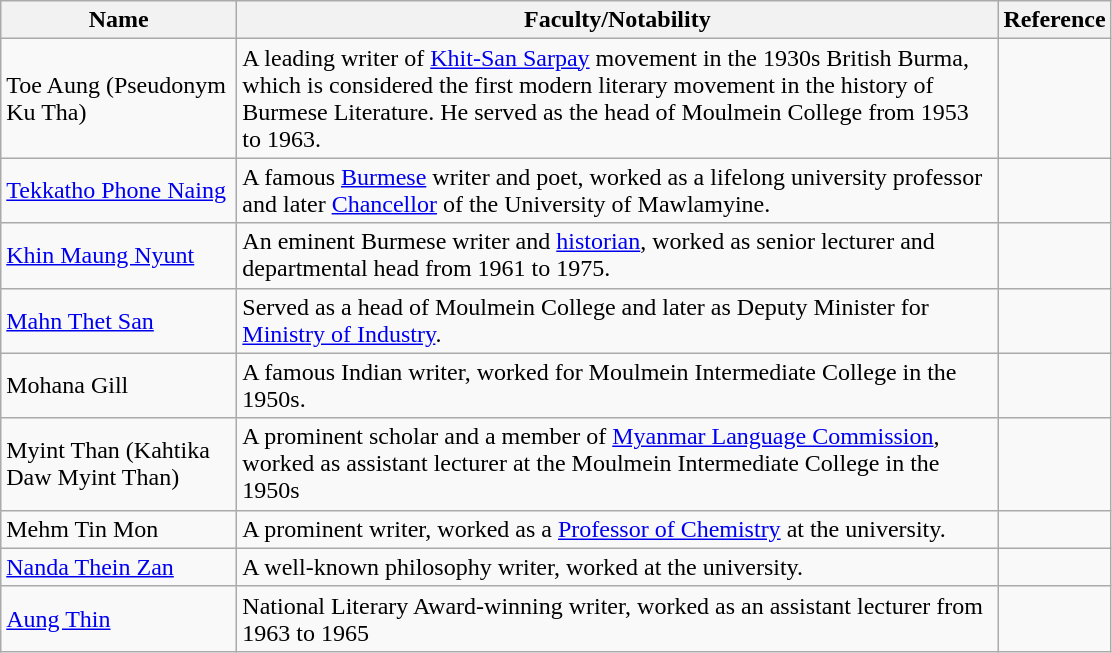<table class="wikitable" border="1">
<tr>
<th width=150>Name</th>
<th width=500>Faculty/Notability</th>
<th width=50>Reference</th>
</tr>
<tr>
<td>Toe Aung (Pseudonym Ku Tha)</td>
<td>A leading writer of <a href='#'>Khit-San Sarpay</a> movement in the 1930s British Burma, which is considered the first modern literary movement in the history of Burmese Literature. He served as the head of Moulmein College from 1953 to 1963.</td>
<td></td>
</tr>
<tr>
<td><a href='#'>Tekkatho Phone Naing</a></td>
<td>A famous <a href='#'>Burmese</a> writer and poet, worked as a lifelong university professor and later <a href='#'>Chancellor</a> of the University of Mawlamyine.</td>
<td></td>
</tr>
<tr>
<td><a href='#'>Khin Maung Nyunt</a></td>
<td>An eminent Burmese writer and <a href='#'>historian</a>, worked as senior lecturer and departmental head from 1961 to 1975.</td>
<td></td>
</tr>
<tr>
<td><a href='#'>Mahn Thet San</a></td>
<td>Served as a head of Moulmein College and later as Deputy Minister for <a href='#'>Ministry of Industry</a>.</td>
<td></td>
</tr>
<tr>
<td>Mohana Gill</td>
<td>A famous Indian writer, worked for Moulmein Intermediate College in the 1950s.</td>
<td></td>
</tr>
<tr>
<td>Myint Than (Kahtika Daw Myint Than)</td>
<td>A prominent scholar and a member of <a href='#'>Myanmar Language Commission</a>, worked as assistant lecturer at the Moulmein Intermediate College in the 1950s</td>
<td></td>
</tr>
<tr>
<td>Mehm Tin Mon</td>
<td>A prominent writer, worked as a <a href='#'>Professor of Chemistry</a> at the university.</td>
<td></td>
</tr>
<tr>
<td><a href='#'>Nanda Thein Zan</a></td>
<td>A well-known philosophy writer, worked at the university.</td>
<td></td>
</tr>
<tr>
<td><a href='#'>Aung Thin</a></td>
<td>National Literary Award-winning writer, worked as an assistant lecturer from 1963 to 1965</td>
<td></td>
</tr>
</table>
